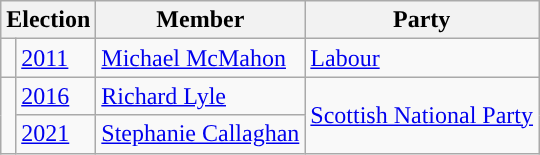<table class="wikitable">
<tr>
<th colspan="2">Election</th>
<th>Member</th>
<th>Party</th>
</tr>
<tr>
<td style="background-color: "></td>
<td><a href='#'>2011</a></td>
<td><a href='#'>Michael McMahon</a></td>
<td><a href='#'>Labour</a></td>
</tr>
<tr>
<td rowspan=2 style="background-color: "></td>
<td><a href='#'>2016</a></td>
<td><a href='#'>Richard Lyle</a></td>
<td rowspan=2><a href='#'>Scottish National Party</a></td>
</tr>
<tr>
<td><a href='#'>2021</a></td>
<td><a href='#'>Stephanie Callaghan</a></td>
</tr>
</table>
